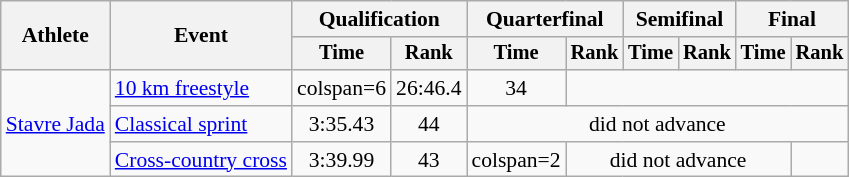<table class="wikitable" style="font-size:90%">
<tr>
<th rowspan="2">Athlete</th>
<th rowspan="2">Event</th>
<th colspan="2">Qualification</th>
<th colspan="2">Quarterfinal</th>
<th colspan="2">Semifinal</th>
<th colspan="2">Final</th>
</tr>
<tr style="font-size:95%">
<th>Time</th>
<th>Rank</th>
<th>Time</th>
<th>Rank</th>
<th>Time</th>
<th>Rank</th>
<th>Time</th>
<th>Rank</th>
</tr>
<tr align=center>
<td align=left rowspan=3><a href='#'>Stavre Jada</a></td>
<td align=left><a href='#'>10 km freestyle</a></td>
<td>colspan=6 </td>
<td>26:46.4</td>
<td>34</td>
</tr>
<tr align=center>
<td align=left><a href='#'>Classical sprint</a></td>
<td>3:35.43</td>
<td>44</td>
<td colspan=6>did not advance</td>
</tr>
<tr align=center>
<td align=left><a href='#'>Cross-country cross</a></td>
<td>3:39.99</td>
<td>43</td>
<td>colspan=2 </td>
<td colspan=4>did not advance</td>
</tr>
</table>
